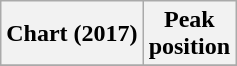<table class="wikitable plainrowheaders" style="text-align:center">
<tr>
<th scope="col">Chart (2017)</th>
<th scope="col">Peak<br> position</th>
</tr>
<tr>
</tr>
</table>
